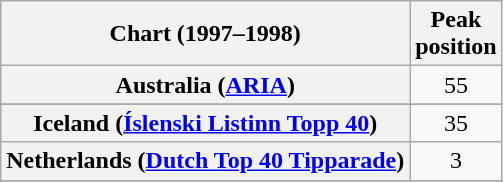<table class="wikitable sortable plainrowheaders" style="text-align:center">
<tr>
<th>Chart (1997–1998)</th>
<th>Peak<br>position</th>
</tr>
<tr>
<th scope="row">Australia (<a href='#'>ARIA</a>)</th>
<td>55</td>
</tr>
<tr>
</tr>
<tr>
</tr>
<tr>
</tr>
<tr>
<th scope="row">Iceland (<a href='#'>Íslenski Listinn Topp 40</a>)</th>
<td>35</td>
</tr>
<tr>
<th scope="row">Netherlands (<a href='#'>Dutch Top 40 Tipparade</a>)</th>
<td>3</td>
</tr>
<tr>
</tr>
<tr>
</tr>
<tr>
</tr>
<tr>
</tr>
<tr>
</tr>
<tr>
</tr>
<tr>
</tr>
</table>
